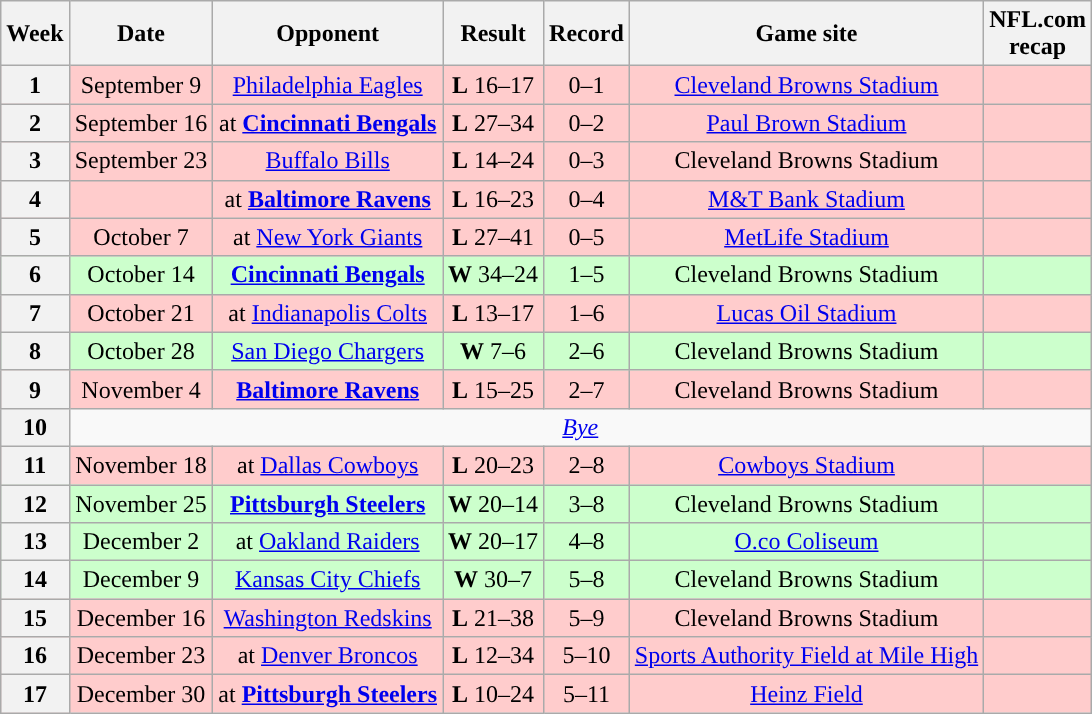<table class="wikitable" style="text-align:center">
<tr>
<th>Week</th>
<th>Date</th>
<th>Opponent</th>
<th>Result</th>
<th>Record</th>
<th>Game site</th>
<th>NFL.com<br>recap</th>
</tr>
<tr style="background:#fcc">
<th>1</th>
<td>September 9</td>
<td><a href='#'>Philadelphia Eagles</a></td>
<td><strong>L</strong> 16–17</td>
<td>0–1</td>
<td><a href='#'>Cleveland Browns Stadium</a></td>
<td></td>
</tr>
<tr style="background:#fcc">
<th>2</th>
<td>September 16</td>
<td>at <strong><a href='#'>Cincinnati Bengals</a></strong></td>
<td><strong>L</strong> 27–34</td>
<td>0–2</td>
<td><a href='#'>Paul Brown Stadium</a></td>
<td></td>
</tr>
<tr style="background:#fcc">
<th>3</th>
<td>September 23</td>
<td><a href='#'>Buffalo Bills</a></td>
<td><strong>L</strong> 14–24</td>
<td>0–3</td>
<td>Cleveland Browns Stadium</td>
<td></td>
</tr>
<tr style="background:#fcc">
<th>4</th>
<td></td>
<td>at <strong><a href='#'>Baltimore Ravens</a></strong></td>
<td><strong>L</strong> 16–23</td>
<td>0–4</td>
<td><a href='#'>M&T Bank Stadium</a></td>
<td></td>
</tr>
<tr style="background:#fcc">
<th>5</th>
<td>October 7</td>
<td>at <a href='#'>New York Giants</a></td>
<td><strong>L</strong> 27–41</td>
<td>0–5</td>
<td><a href='#'>MetLife Stadium</a></td>
<td></td>
</tr>
<tr style="background:#cfc">
<th>6</th>
<td>October 14</td>
<td><strong><a href='#'>Cincinnati Bengals</a></strong></td>
<td><strong>W</strong> 34–24</td>
<td>1–5</td>
<td>Cleveland Browns Stadium</td>
<td></td>
</tr>
<tr style="background:#fcc">
<th>7</th>
<td>October 21</td>
<td>at <a href='#'>Indianapolis Colts</a></td>
<td><strong>L</strong> 13–17</td>
<td>1–6</td>
<td><a href='#'>Lucas Oil Stadium</a></td>
<td></td>
</tr>
<tr style="background:#cfc">
<th>8</th>
<td>October 28</td>
<td><a href='#'>San Diego Chargers</a></td>
<td><strong>W</strong> 7–6</td>
<td>2–6</td>
<td>Cleveland Browns Stadium</td>
<td></td>
</tr>
<tr style="background:#fcc">
<th>9</th>
<td>November 4</td>
<td><strong><a href='#'>Baltimore Ravens</a></strong></td>
<td><strong>L</strong> 15–25</td>
<td>2–7</td>
<td>Cleveland Browns Stadium</td>
<td></td>
</tr>
<tr>
<th>10</th>
<td colspan="6"><em><a href='#'>Bye</a></em></td>
</tr>
<tr style="background:#fcc">
<th>11</th>
<td>November 18</td>
<td>at <a href='#'>Dallas Cowboys</a></td>
<td><strong>L</strong> 20–23 </td>
<td>2–8</td>
<td><a href='#'>Cowboys Stadium</a></td>
<td></td>
</tr>
<tr style="background:#cfc">
<th>12</th>
<td>November 25</td>
<td><strong><a href='#'>Pittsburgh Steelers</a></strong></td>
<td><strong>W</strong> 20–14</td>
<td>3–8</td>
<td>Cleveland Browns Stadium</td>
<td></td>
</tr>
<tr style="background:#cfc">
<th>13</th>
<td>December 2</td>
<td>at <a href='#'>Oakland Raiders</a></td>
<td><strong>W</strong> 20–17</td>
<td>4–8</td>
<td><a href='#'>O.co Coliseum</a></td>
<td></td>
</tr>
<tr style="background:#cfc">
<th>14</th>
<td>December 9</td>
<td><a href='#'>Kansas City Chiefs</a></td>
<td><strong>W</strong> 30–7</td>
<td>5–8</td>
<td>Cleveland Browns Stadium</td>
<td></td>
</tr>
<tr style="background:#fcc">
<th>15</th>
<td>December 16</td>
<td><a href='#'>Washington Redskins</a></td>
<td><strong>L</strong> 21–38</td>
<td>5–9</td>
<td>Cleveland Browns Stadium</td>
<td></td>
</tr>
<tr style="background:#fcc">
<th>16</th>
<td>December 23</td>
<td>at <a href='#'>Denver Broncos</a></td>
<td><strong>L</strong> 12–34</td>
<td>5–10</td>
<td><a href='#'>Sports Authority Field at Mile High</a></td>
<td></td>
</tr>
<tr style="background:#fcc">
<th>17</th>
<td>December 30</td>
<td>at <strong><a href='#'>Pittsburgh Steelers</a></strong></td>
<td><strong>L</strong> 10–24</td>
<td>5–11</td>
<td><a href='#'>Heinz Field</a></td>
<td></td>
</tr>
</table>
